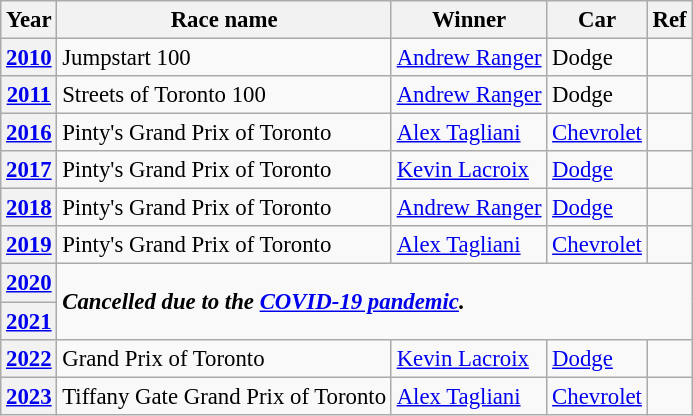<table class="wikitable" style="font-size: 95%;">
<tr>
<th>Year</th>
<th>Race name</th>
<th>Winner</th>
<th>Car</th>
<th>Ref</th>
</tr>
<tr>
<th><a href='#'>2010</a></th>
<td>Jumpstart 100</td>
<td> <a href='#'>Andrew Ranger</a></td>
<td>Dodge</td>
<td></td>
</tr>
<tr>
<th><a href='#'>2011</a></th>
<td>Streets of Toronto 100</td>
<td> <a href='#'>Andrew Ranger</a></td>
<td>Dodge</td>
<td></td>
</tr>
<tr>
<th><a href='#'>2016</a></th>
<td>Pinty's Grand Prix of Toronto</td>
<td> <a href='#'>Alex Tagliani</a></td>
<td><a href='#'>Chevrolet</a></td>
<td></td>
</tr>
<tr>
<th><a href='#'>2017</a></th>
<td>Pinty's Grand Prix of Toronto</td>
<td> <a href='#'>Kevin Lacroix</a></td>
<td><a href='#'>Dodge</a></td>
<td></td>
</tr>
<tr>
<th><a href='#'>2018</a></th>
<td>Pinty's Grand Prix of Toronto</td>
<td> <a href='#'>Andrew Ranger</a></td>
<td><a href='#'>Dodge</a></td>
<td></td>
</tr>
<tr>
<th><a href='#'>2019</a></th>
<td>Pinty's Grand Prix of Toronto</td>
<td> <a href='#'>Alex Tagliani</a></td>
<td><a href='#'>Chevrolet</a></td>
<td></td>
</tr>
<tr>
<th><a href='#'>2020</a></th>
<td rowspan="2" colspan="4"><strong><em>Cancelled due to the <a href='#'>COVID-19 pandemic</a>.</em></strong></td>
</tr>
<tr>
<th><a href='#'>2021</a></th>
</tr>
<tr>
<th><a href='#'>2022</a></th>
<td>Grand Prix of Toronto</td>
<td> <a href='#'>Kevin Lacroix</a></td>
<td><a href='#'>Dodge</a></td>
<td></td>
</tr>
<tr>
<th><a href='#'>2023</a></th>
<td>Tiffany Gate Grand Prix of Toronto</td>
<td> <a href='#'>Alex Tagliani</a></td>
<td><a href='#'>Chevrolet</a></td>
<td></td>
</tr>
</table>
